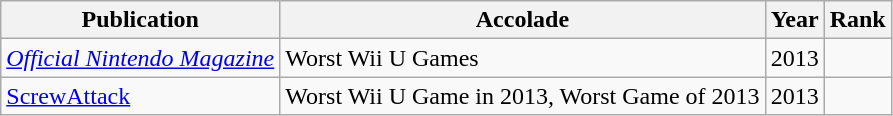<table class="wikitable">
<tr>
<th>Publication</th>
<th>Accolade</th>
<th>Year</th>
<th>Rank</th>
</tr>
<tr>
<td><em><a href='#'>Official Nintendo Magazine</a></em></td>
<td>Worst Wii U Games</td>
<td>2013</td>
<td></td>
</tr>
<tr>
<td><a href='#'>ScrewAttack</a></td>
<td>Worst Wii U Game in 2013, Worst Game of 2013</td>
<td>2013</td>
<td></td>
</tr>
</table>
